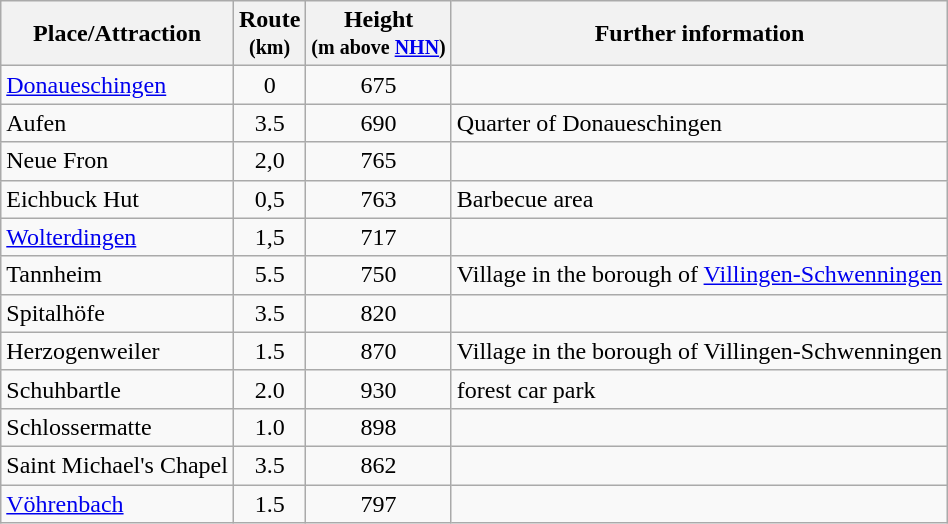<table class="wikitable toptextcells">
<tr class="hintergrundfarbe5">
<th>Place/Attraction</th>
<th>Route<br><small>(km)</small></th>
<th>Height<br><small>(m above <a href='#'>NHN</a>)</small></th>
<th class="unsortable">Further information</th>
</tr>
<tr>
<td><a href='#'>Donaueschingen</a></td>
<td style="text-align:center">0</td>
<td style="text-align:center">675</td>
<td></td>
</tr>
<tr>
<td>Aufen</td>
<td style="text-align:center">3.5</td>
<td style="text-align:center">690</td>
<td>Quarter of Donaueschingen</td>
</tr>
<tr>
<td>Neue Fron</td>
<td style="text-align:center">2,0</td>
<td style="text-align:center">765</td>
<td></td>
</tr>
<tr>
<td>Eichbuck Hut</td>
<td style="text-align:center">0,5</td>
<td style="text-align:center">763</td>
<td>Barbecue area</td>
</tr>
<tr>
<td><a href='#'>Wolterdingen</a></td>
<td style="text-align:center">1,5</td>
<td style="text-align:center">717</td>
<td></td>
</tr>
<tr>
<td>Tannheim</td>
<td style="text-align:center">5.5</td>
<td style="text-align:center">750</td>
<td>Village in the borough of <a href='#'>Villingen-Schwenningen</a></td>
</tr>
<tr>
<td>Spitalhöfe</td>
<td style="text-align:center">3.5</td>
<td style="text-align:center">820</td>
<td></td>
</tr>
<tr>
<td>Herzogenweiler</td>
<td style="text-align:center">1.5</td>
<td style="text-align:center">870</td>
<td>Village in the borough of Villingen-Schwenningen</td>
</tr>
<tr>
<td>Schuhbartle</td>
<td style="text-align:center">2.0</td>
<td style="text-align:center">930</td>
<td>forest car park</td>
</tr>
<tr>
<td>Schlossermatte</td>
<td style="text-align:center">1.0</td>
<td style="text-align:center">898</td>
<td></td>
</tr>
<tr>
<td>Saint Michael's Chapel</td>
<td style="text-align:center">3.5</td>
<td style="text-align:center">862</td>
<td></td>
</tr>
<tr>
<td><a href='#'>Vöhrenbach</a></td>
<td style="text-align:center">1.5</td>
<td style="text-align:center">797</td>
<td></td>
</tr>
</table>
